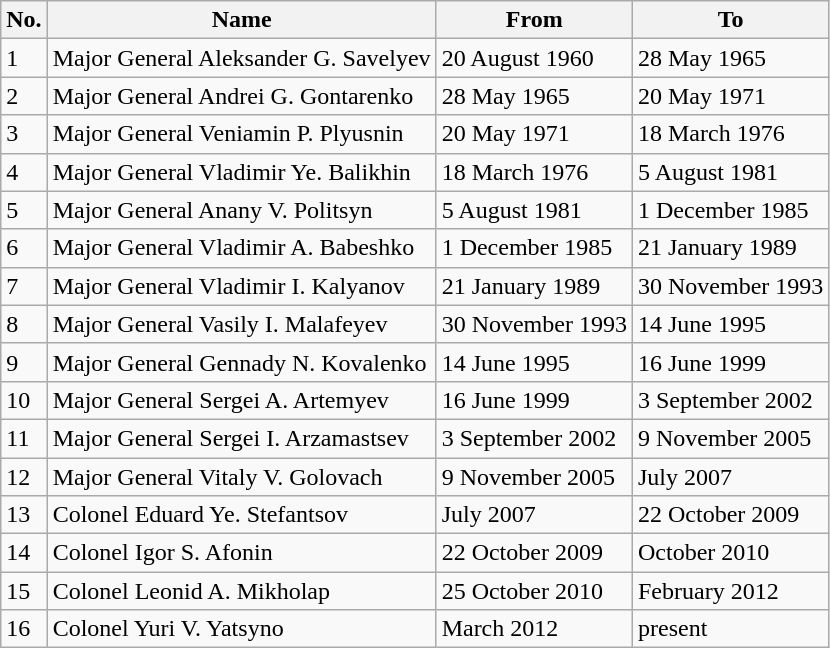<table class="wikitable">
<tr>
<th>No.</th>
<th>Name</th>
<th>From</th>
<th>To</th>
</tr>
<tr>
<td>1</td>
<td>Major General Aleksander G. Savelyev</td>
<td>20 August 1960</td>
<td>28 May 1965</td>
</tr>
<tr>
<td>2</td>
<td>Major General Andrei G. Gontarenko</td>
<td>28 May 1965</td>
<td>20 May 1971</td>
</tr>
<tr>
<td>3</td>
<td>Major General Veniamin P. Plyusnin</td>
<td>20 May 1971</td>
<td>18 March 1976</td>
</tr>
<tr>
<td>4</td>
<td>Major General Vladimir Ye. Balikhin</td>
<td>18 March 1976</td>
<td>5 August 1981</td>
</tr>
<tr>
<td>5</td>
<td>Major General Anany V. Politsyn</td>
<td>5 August 1981</td>
<td>1 December 1985</td>
</tr>
<tr>
<td>6</td>
<td>Major General Vladimir A. Babeshko</td>
<td>1 December 1985</td>
<td>21 January 1989</td>
</tr>
<tr>
<td>7</td>
<td>Major General Vladimir I. Kalyanov</td>
<td>21 January 1989</td>
<td>30 November 1993</td>
</tr>
<tr>
<td>8</td>
<td>Major General Vasily I. Malafeyev</td>
<td>30 November 1993</td>
<td>14 June 1995</td>
</tr>
<tr>
<td>9</td>
<td>Major General Gennady N. Kovalenko</td>
<td>14 June 1995</td>
<td>16 June 1999</td>
</tr>
<tr>
<td>10</td>
<td>Major General Sergei A. Artemyev</td>
<td>16 June 1999</td>
<td>3 September 2002</td>
</tr>
<tr>
<td>11</td>
<td>Major General Sergei I. Arzamastsev</td>
<td>3 September 2002</td>
<td>9 November 2005</td>
</tr>
<tr>
<td>12</td>
<td>Major General Vitaly V. Golovach</td>
<td>9 November 2005</td>
<td>July 2007</td>
</tr>
<tr>
<td>13</td>
<td>Colonel Eduard Ye. Stefantsov</td>
<td>July 2007</td>
<td>22 October 2009</td>
</tr>
<tr>
<td>14</td>
<td>Colonel Igor S. Afonin</td>
<td>22 October 2009</td>
<td>October 2010</td>
</tr>
<tr>
<td>15</td>
<td>Colonel Leonid A. Mikholap</td>
<td>25 October 2010</td>
<td>February 2012</td>
</tr>
<tr>
<td>16</td>
<td>Colonel Yuri V. Yatsyno</td>
<td>March 2012</td>
<td>present</td>
</tr>
</table>
